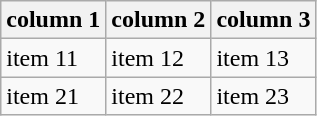<table class="wikitable">
<tr>
<th>column 1</th>
<th>column 2</th>
<th>column 3</th>
</tr>
<tr>
<td>item 11</td>
<td>item 12</td>
<td>item 13</td>
</tr>
<tr>
<td>item 21</td>
<td>item 22</td>
<td>item 23</td>
</tr>
</table>
